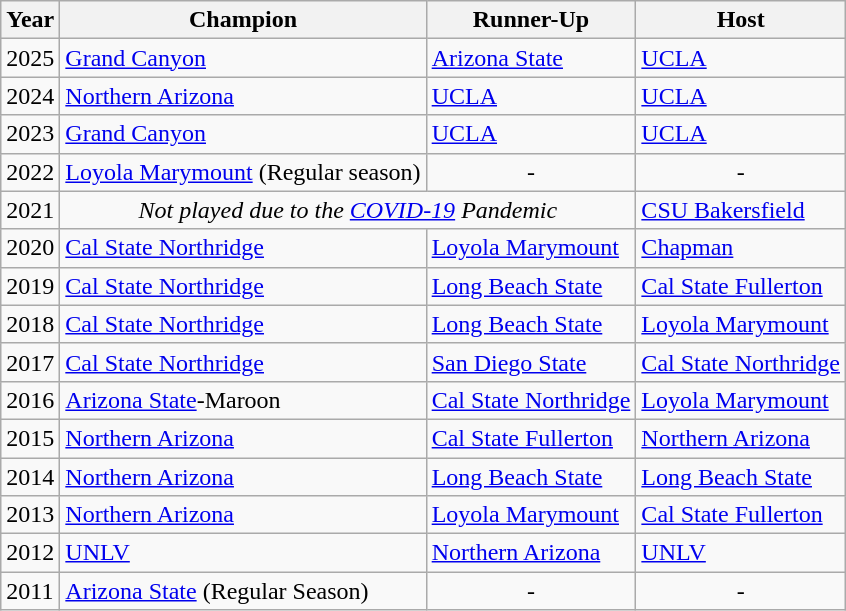<table class="wikitable sortable">
<tr>
<th>Year</th>
<th>Champion</th>
<th>Runner-Up</th>
<th>Host</th>
</tr>
<tr>
<td>2025</td>
<td><a href='#'>Grand Canyon</a></td>
<td><a href='#'>Arizona State</a></td>
<td><a href='#'>UCLA</a></td>
</tr>
<tr>
<td>2024</td>
<td><a href='#'>Northern Arizona</a></td>
<td><a href='#'>UCLA</a></td>
<td><a href='#'>UCLA</a></td>
</tr>
<tr>
<td>2023</td>
<td><a href='#'>Grand Canyon</a></td>
<td><a href='#'>UCLA</a></td>
<td><a href='#'>UCLA</a></td>
</tr>
<tr>
<td>2022</td>
<td><a href='#'>Loyola Marymount</a> (Regular season)</td>
<td align=center>-</td>
<td align=center>-</td>
</tr>
<tr>
<td>2021</td>
<td colspan="2" align=center><em>Not played due to the <a href='#'>COVID-19</a> Pandemic</em></td>
<td><a href='#'>CSU Bakersfield</a></td>
</tr>
<tr>
<td>2020</td>
<td><a href='#'>Cal State Northridge</a></td>
<td><a href='#'>Loyola Marymount</a></td>
<td><a href='#'>Chapman</a></td>
</tr>
<tr>
<td>2019</td>
<td><a href='#'>Cal State Northridge</a></td>
<td><a href='#'>Long Beach State</a></td>
<td><a href='#'>Cal State Fullerton</a></td>
</tr>
<tr>
<td>2018</td>
<td><a href='#'>Cal State Northridge</a></td>
<td><a href='#'>Long Beach State</a></td>
<td><a href='#'>Loyola Marymount</a></td>
</tr>
<tr>
<td>2017</td>
<td><a href='#'>Cal State Northridge</a></td>
<td><a href='#'>San Diego State</a></td>
<td><a href='#'>Cal State Northridge</a></td>
</tr>
<tr>
<td>2016</td>
<td><a href='#'>Arizona State</a>-Maroon</td>
<td><a href='#'>Cal State Northridge</a></td>
<td><a href='#'>Loyola Marymount</a></td>
</tr>
<tr>
<td>2015</td>
<td><a href='#'>Northern Arizona</a></td>
<td><a href='#'>Cal State Fullerton</a></td>
<td><a href='#'>Northern Arizona</a></td>
</tr>
<tr>
<td>2014</td>
<td><a href='#'>Northern Arizona</a></td>
<td><a href='#'>Long Beach State</a></td>
<td><a href='#'>Long Beach State</a></td>
</tr>
<tr>
<td>2013</td>
<td><a href='#'>Northern Arizona</a></td>
<td><a href='#'>Loyola Marymount</a></td>
<td><a href='#'>Cal State Fullerton</a></td>
</tr>
<tr>
<td>2012</td>
<td><a href='#'>UNLV</a></td>
<td><a href='#'>Northern Arizona</a></td>
<td><a href='#'>UNLV</a></td>
</tr>
<tr>
<td>2011</td>
<td><a href='#'>Arizona State</a> (Regular Season)</td>
<td align=center>-</td>
<td align=center>-</td>
</tr>
</table>
